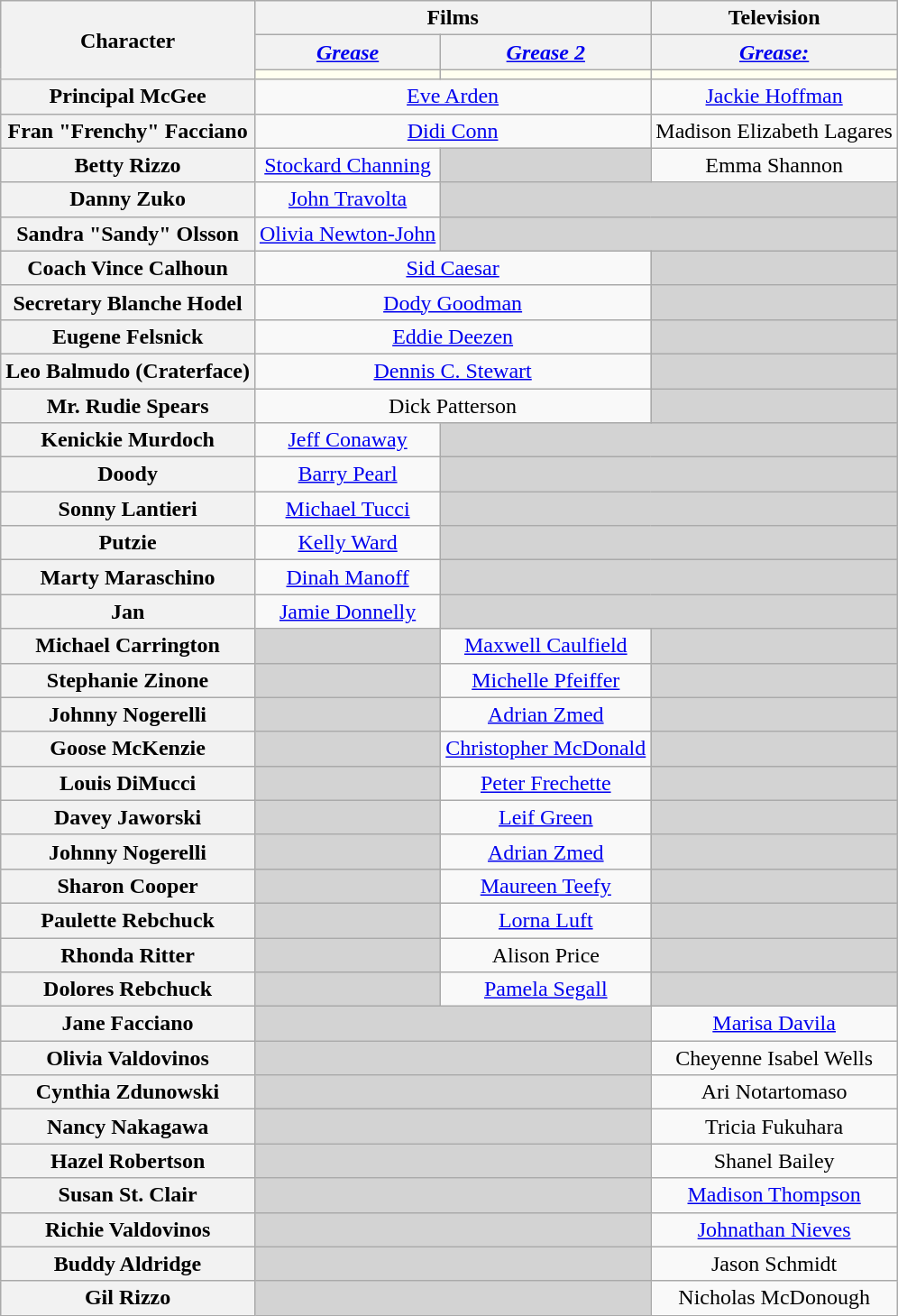<table class="wikitable" style="text-align:center;">
<tr>
<th rowspan="3">Character</th>
<th colspan="2">Films</th>
<th>Television</th>
</tr>
<tr>
<th><em><a href='#'>Grease</a></em></th>
<th><em><a href='#'>Grease 2</a></em></th>
<th><em><a href='#'>Grease: <br></a></em></th>
</tr>
<tr>
<th style="background:ivory;"></th>
<th style="background:ivory;"></th>
<th style="background:ivory;"></th>
</tr>
<tr>
<th>Principal McGee</th>
<td colspan="2"><a href='#'>Eve Arden</a></td>
<td colspan="2"><a href='#'>Jackie Hoffman</a></td>
</tr>
<tr>
<th>Fran "Frenchy" Facciano</th>
<td colspan="2"><a href='#'>Didi Conn</a></td>
<td>Madison Elizabeth Lagares</td>
</tr>
<tr>
<th>Betty Rizzo</th>
<td><a href='#'>Stockard Channing</a></td>
<td style="background:lightgrey;"> </td>
<td>Emma Shannon</td>
</tr>
<tr>
<th>Danny Zuko</th>
<td><a href='#'>John Travolta</a></td>
<td colspan="2" style="background:lightgrey;"> </td>
</tr>
<tr>
<th>Sandra "Sandy" Olsson</th>
<td><a href='#'>Olivia Newton-John</a></td>
<td colspan="2" style="background:lightgrey;"> </td>
</tr>
<tr>
<th>Coach Vince Calhoun</th>
<td colspan="2"><a href='#'>Sid Caesar</a></td>
<td style="background:lightgrey;"> </td>
</tr>
<tr>
<th>Secretary Blanche Hodel</th>
<td colspan="2"><a href='#'>Dody Goodman</a></td>
<td style="background:lightgrey;"> </td>
</tr>
<tr>
<th>Eugene Felsnick</th>
<td colspan="2"><a href='#'>Eddie Deezen</a></td>
<td style="background:lightgrey;"> </td>
</tr>
<tr>
<th>Leo Balmudo (Craterface)</th>
<td colspan="2"><a href='#'>Dennis C. Stewart</a></td>
<td style="background:lightgrey;"> </td>
</tr>
<tr>
<th>Mr. Rudie Spears</th>
<td colspan="2">Dick Patterson</td>
<td style="background:lightgrey;"> </td>
</tr>
<tr>
<th>Kenickie Murdoch</th>
<td><a href='#'>Jeff Conaway</a></td>
<td colspan="2" style="background:lightgrey;"> </td>
</tr>
<tr>
<th>Doody</th>
<td><a href='#'>Barry Pearl</a></td>
<td colspan="2" style="background:lightgrey;"> </td>
</tr>
<tr>
<th>Sonny Lantieri</th>
<td><a href='#'>Michael Tucci</a></td>
<td colspan="2" style="background:lightgrey;"> </td>
</tr>
<tr>
<th>Putzie</th>
<td><a href='#'>Kelly Ward</a></td>
<td colspan="2" style="background:lightgrey;"> </td>
</tr>
<tr>
<th>Marty Maraschino</th>
<td><a href='#'>Dinah Manoff</a></td>
<td colspan="2" style="background:lightgrey;"> </td>
</tr>
<tr>
<th>Jan</th>
<td><a href='#'>Jamie Donnelly</a></td>
<td colspan="2" style="background:lightgrey;"> </td>
</tr>
<tr>
<th>Michael Carrington</th>
<td style="background:lightgrey;"> </td>
<td><a href='#'>Maxwell Caulfield</a></td>
<td style="background:lightgrey;"> </td>
</tr>
<tr>
<th>Stephanie Zinone</th>
<td style="background:lightgrey;"> </td>
<td><a href='#'>Michelle Pfeiffer</a></td>
<td style="background:lightgrey;"> </td>
</tr>
<tr>
<th>Johnny Nogerelli</th>
<td style="background:lightgrey;"> </td>
<td><a href='#'>Adrian Zmed</a></td>
<td style="background:lightgrey;"> </td>
</tr>
<tr>
<th>Goose McKenzie</th>
<td style="background:lightgrey;"> </td>
<td><a href='#'>Christopher McDonald</a></td>
<td style="background:lightgrey;"> </td>
</tr>
<tr>
<th>Louis DiMucci</th>
<td style="background:lightgrey;"> </td>
<td><a href='#'>Peter Frechette</a></td>
<td style="background:lightgrey;"> </td>
</tr>
<tr>
<th>Davey Jaworski</th>
<td style="background:lightgrey;"> </td>
<td><a href='#'>Leif Green</a></td>
<td style="background:lightgrey;"> </td>
</tr>
<tr>
<th>Johnny Nogerelli</th>
<td style="background:lightgrey;"> </td>
<td><a href='#'>Adrian Zmed</a></td>
<td style="background:lightgrey;"> </td>
</tr>
<tr>
<th>Sharon Cooper</th>
<td style="background:lightgrey;"> </td>
<td><a href='#'>Maureen Teefy</a></td>
<td style="background:lightgrey;"> </td>
</tr>
<tr>
<th>Paulette Rebchuck</th>
<td style="background:lightgrey;"> </td>
<td><a href='#'>Lorna Luft</a></td>
<td style="background:lightgrey;"> </td>
</tr>
<tr>
<th>Rhonda Ritter</th>
<td style="background:lightgrey;"> </td>
<td>Alison Price</td>
<td style="background:lightgrey;"> </td>
</tr>
<tr>
<th>Dolores Rebchuck</th>
<td style="background:lightgrey;"> </td>
<td><a href='#'>Pamela Segall</a></td>
<td style="background:lightgrey;"> </td>
</tr>
<tr>
<th>Jane Facciano</th>
<td colspan="2" style="background:lightgrey;"> </td>
<td><a href='#'>Marisa Davila</a></td>
</tr>
<tr>
<th>Olivia Valdovinos</th>
<td colspan="2" style="background:lightgrey;"> </td>
<td>Cheyenne Isabel Wells</td>
</tr>
<tr>
<th>Cynthia Zdunowski</th>
<td colspan="2" style="background:lightgrey;"> </td>
<td>Ari Notartomaso</td>
</tr>
<tr>
<th>Nancy Nakagawa</th>
<td colspan="2" style="background:lightgrey;"> </td>
<td>Tricia Fukuhara</td>
</tr>
<tr>
<th>Hazel Robertson</th>
<td colspan="2" style="background:lightgrey;"> </td>
<td>Shanel Bailey</td>
</tr>
<tr>
<th>Susan St. Clair</th>
<td colspan="2" style="background:lightgrey;"> </td>
<td><a href='#'>Madison Thompson</a></td>
</tr>
<tr>
<th>Richie Valdovinos</th>
<td colspan="2" style="background:lightgrey;"> </td>
<td><a href='#'>Johnathan Nieves</a></td>
</tr>
<tr>
<th>Buddy Aldridge</th>
<td colspan="2" style="background:lightgrey;"> </td>
<td>Jason Schmidt</td>
</tr>
<tr>
<th>Gil Rizzo</th>
<td colspan="2" style="background:lightgrey;"> </td>
<td>Nicholas McDonough</td>
</tr>
</table>
